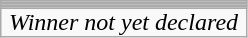<table class="wikitable">
<tr>
<td style="padding: 0 5px;"></td>
</tr>
<tr>
<td style="padding: 0 5px;"></td>
</tr>
<tr>
<td style="padding: 0 5px;"></td>
</tr>
<tr>
<td style="padding: 0 5px;"></td>
</tr>
<tr>
<td style="padding: 0 5px;"></td>
</tr>
<tr>
<td style="padding: 0 5px;"> <em>Winner not yet declared</em></td>
</tr>
</table>
